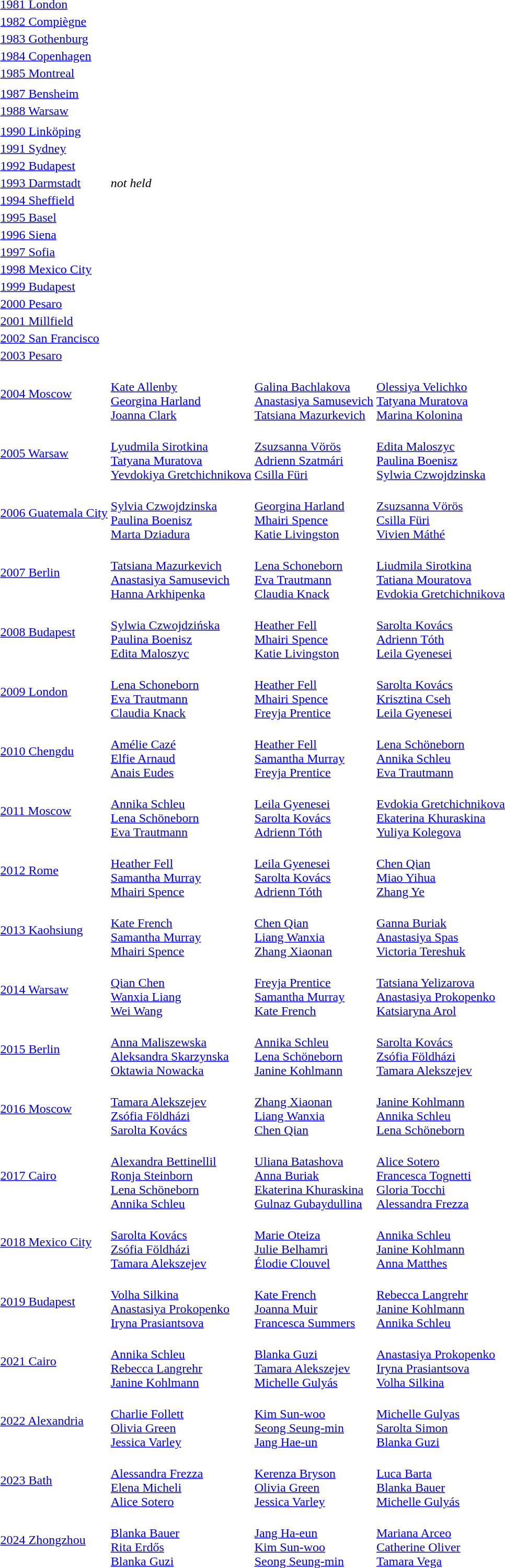<table>
<tr>
<td><a href='#'>1981 London</a></td>
<td></td>
<td></td>
<td></td>
</tr>
<tr>
<td><a href='#'>1982 Compiègne</a></td>
<td></td>
<td></td>
<td></td>
</tr>
<tr>
<td><a href='#'>1983 Gothenburg</a></td>
<td></td>
<td></td>
<td></td>
</tr>
<tr>
<td><a href='#'>1984 Copenhagen</a></td>
<td></td>
<td></td>
<td></td>
</tr>
<tr>
<td><a href='#'>1985 Montreal</a></td>
<td></td>
<td></td>
<td></td>
</tr>
<tr>
<td></td>
<td></td>
<td></td>
<td></td>
</tr>
<tr>
<td><a href='#'>1987 Bensheim</a></td>
<td></td>
<td></td>
<td></td>
</tr>
<tr>
<td><a href='#'>1988 Warsaw</a></td>
<td></td>
<td></td>
<td></td>
</tr>
<tr>
<td></td>
<td></td>
<td></td>
<td></td>
</tr>
<tr>
<td><a href='#'>1990 Linköping</a></td>
<td></td>
<td></td>
<td></td>
</tr>
<tr>
<td><a href='#'>1991 Sydney</a></td>
<td></td>
<td></td>
<td></td>
</tr>
<tr>
<td><a href='#'>1992 Budapest</a></td>
<td></td>
<td></td>
<td></td>
</tr>
<tr>
<td><a href='#'>1993 Darmstadt</a></td>
<td><em>not held</em></td>
<td></td>
<td></td>
</tr>
<tr>
<td><a href='#'>1994 Sheffield</a></td>
<td></td>
<td></td>
<td></td>
</tr>
<tr>
<td><a href='#'>1995 Basel</a></td>
<td></td>
<td></td>
<td></td>
</tr>
<tr>
<td><a href='#'>1996 Siena</a></td>
<td></td>
<td></td>
<td></td>
</tr>
<tr>
<td><a href='#'>1997 Sofia</a></td>
<td></td>
<td></td>
<td></td>
</tr>
<tr>
<td><a href='#'>1998 Mexico City</a></td>
<td></td>
<td></td>
<td></td>
</tr>
<tr>
<td><a href='#'>1999 Budapest</a></td>
<td></td>
<td></td>
<td></td>
</tr>
<tr>
<td><a href='#'>2000 Pesaro</a></td>
<td></td>
<td></td>
<td></td>
</tr>
<tr>
<td><a href='#'>2001 Millfield</a></td>
<td></td>
<td></td>
<td></td>
</tr>
<tr>
<td><a href='#'>2002 San Francisco</a></td>
<td></td>
<td></td>
<td></td>
</tr>
<tr>
<td><a href='#'>2003 Pesaro</a></td>
<td></td>
<td></td>
<td></td>
</tr>
<tr>
<td><a href='#'>2004 Moscow</a></td>
<td><br> <a href='#'>Kate Allenby</a><br> <a href='#'>Georgina Harland</a><br> <a href='#'>Joanna Clark</a></td>
<td><br> <a href='#'>Galina Bachlakova</a><br> <a href='#'>Anastasiya Samusevich</a><br> <a href='#'>Tatsiana Mazurkevich</a></td>
<td><br> <a href='#'>Olessiya Velichko</a><br> <a href='#'>Tatyana Muratova</a><br> <a href='#'>Marina Kolonina</a></td>
</tr>
<tr>
<td><a href='#'>2005 Warsaw</a></td>
<td> <br> <a href='#'>Lyudmila Sirotkina </a> <br> <a href='#'>Tatyana Muratova</a><br> <a href='#'>Yevdokiya Gretchichnikova</a></td>
<td> <br> <a href='#'>Zsuzsanna Vörös</a> <br> <a href='#'>Adrienn Szatmári</a><br> <a href='#'>Csilla Füri</a></td>
<td> <br> <a href='#'>Edita Maloszyc</a> <br> <a href='#'>Paulina Boenisz</a><br> <a href='#'>Sylwia Czwojdzinska</a></td>
</tr>
<tr>
<td><a href='#'>2006 Guatemala City</a></td>
<td> <br> <a href='#'>Sylvia Czwojdzinska</a> <br> <a href='#'>Paulina Boenisz</a><br> <a href='#'>Marta Dziadura</a></td>
<td> <br> <a href='#'>Georgina Harland</a> <br> <a href='#'>Mhairi Spence</a><br> <a href='#'>Katie Livingston</a></td>
<td> <br> <a href='#'>Zsuzsanna Vörös</a> <br> <a href='#'>Csilla Füri</a><br> <a href='#'>Vivien Máthé</a></td>
</tr>
<tr>
<td><a href='#'>2007 Berlin</a></td>
<td> <br> <a href='#'>Tatsiana Mazurkevich</a> <br> <a href='#'>Anastasiya Samusevich</a><br> <a href='#'>Hanna Arkhipenka</a></td>
<td> <br> <a href='#'>Lena Schoneborn</a> <br> <a href='#'>Eva Trautmann</a><br> <a href='#'>Claudia Knack</a></td>
<td> <br> <a href='#'>Liudmila Sirotkina</a> <br> <a href='#'>Tatiana Mouratova</a><br> <a href='#'>Evdokia Gretchichnikova</a></td>
</tr>
<tr>
<td><a href='#'>2008 Budapest</a></td>
<td> <br> <a href='#'>Sylwia Czwojdzińska</a> <br> <a href='#'>Paulina Boenisz</a><br> <a href='#'>Edita Maloszyc</a></td>
<td> <br> <a href='#'>Heather Fell</a> <br> <a href='#'>Mhairi Spence</a><br> <a href='#'>Katie Livingston</a></td>
<td> <br> <a href='#'>Sarolta Kovács</a> <br> <a href='#'>Adrienn Tóth</a><br> <a href='#'>Leila Gyenesei</a></td>
</tr>
<tr>
<td><a href='#'>2009 London</a></td>
<td> <br> <a href='#'>Lena Schoneborn</a> <br> <a href='#'>Eva Trautmann</a><br> <a href='#'>Claudia Knack</a></td>
<td> <br> <a href='#'>Heather Fell</a> <br> <a href='#'>Mhairi Spence</a><br> <a href='#'>Freyja Prentice</a></td>
<td> <br> <a href='#'>Sarolta Kovács</a> <br> <a href='#'>Krisztina Cseh</a><br> <a href='#'>Leila Gyenesei</a></td>
</tr>
<tr>
<td><a href='#'>2010 Chengdu</a></td>
<td><br> <a href='#'>Amélie Cazé</a><br>  <a href='#'>Elfie Arnaud</a><br>  <a href='#'>Anais Eudes</a></td>
<td><br> <a href='#'>Heather Fell</a><br> <a href='#'>Samantha Murray</a> <br><a href='#'>Freyja Prentice</a></td>
<td><br> <a href='#'>Lena Schöneborn</a><br> <a href='#'>Annika Schleu</a><br> <a href='#'>Eva Trautmann</a></td>
</tr>
<tr>
<td><a href='#'>2011 Moscow</a></td>
<td><br><a href='#'>Annika Schleu</a><br><a href='#'>Lena Schöneborn</a><br><a href='#'>Eva Trautmann</a></td>
<td><br><a href='#'>Leila Gyenesei</a><br><a href='#'>Sarolta Kovács</a><br><a href='#'>Adrienn Tóth</a></td>
<td><br><a href='#'>Evdokia Gretchichnikova</a><br><a href='#'>Ekaterina Khuraskina</a><br><a href='#'>Yuliya Kolegova</a></td>
</tr>
<tr>
<td><a href='#'>2012 Rome</a></td>
<td><br><a href='#'>Heather Fell</a><br><a href='#'>Samantha Murray</a><br><a href='#'>Mhairi Spence</a></td>
<td><br><a href='#'>Leila Gyenesei</a><br><a href='#'>Sarolta Kovács</a><br><a href='#'>Adrienn Tóth</a></td>
<td><br><a href='#'>Chen Qian</a><br><a href='#'>Miao Yihua</a><br><a href='#'>Zhang Ye</a></td>
</tr>
<tr>
<td><a href='#'>2013 Kaohsiung</a></td>
<td><br><a href='#'>Kate French</a><br><a href='#'>Samantha Murray</a><br><a href='#'>Mhairi Spence</a></td>
<td><br><a href='#'>Chen Qian</a><br><a href='#'>Liang Wanxia</a><br><a href='#'>Zhang Xiaonan</a></td>
<td><br><a href='#'>Ganna Buriak</a><br><a href='#'>Anastasiya Spas</a><br><a href='#'>Victoria Tereshuk</a></td>
</tr>
<tr>
<td><a href='#'>2014 Warsaw</a></td>
<td><br><a href='#'>Qian Chen</a><br><a href='#'>Wanxia Liang</a><br><a href='#'>Wei Wang</a></td>
<td><br><a href='#'>Freyja Prentice</a><br><a href='#'>Samantha Murray</a><br><a href='#'>Kate French</a></td>
<td><br><a href='#'>Tatsiana Yelizarova</a><br><a href='#'>Anastasiya Prokopenko</a><br><a href='#'>Katsiaryna Arol</a></td>
</tr>
<tr>
<td><a href='#'>2015 Berlin</a></td>
<td><br><a href='#'>Anna Maliszewska</a><br><a href='#'>Aleksandra Skarzynska</a><br><a href='#'>Oktawia Nowacka</a></td>
<td><br><a href='#'>Annika Schleu</a><br><a href='#'>Lena Schöneborn</a><br><a href='#'>Janine Kohlmann</a></td>
<td><br><a href='#'>Sarolta Kovács</a><br><a href='#'>Zsófia Földházi</a><br><a href='#'>Tamara Alekszejev</a></td>
</tr>
<tr>
<td><a href='#'>2016 Moscow</a></td>
<td><br><a href='#'>Tamara Alekszejev</a><br><a href='#'>Zsófia Földházi</a><br><a href='#'>Sarolta Kovács</a></td>
<td><br><a href='#'>Zhang Xiaonan</a><br><a href='#'>Liang Wanxia</a><br><a href='#'>Chen Qian</a></td>
<td><br><a href='#'>Janine Kohlmann</a><br><a href='#'>Annika Schleu</a><br><a href='#'>Lena Schöneborn</a></td>
</tr>
<tr>
<td><a href='#'>2017 Cairo</a></td>
<td><br><a href='#'>Alexandra Bettinellil</a><br><a href='#'>Ronja Steinborn</a><br><a href='#'>Lena Schöneborn</a><br><a href='#'>Annika Schleu</a></td>
<td><br><a href='#'>Uliana Batashova</a><br><a href='#'>Anna Buriak</a><br><a href='#'>Ekaterina Khuraskina</a><br><a href='#'>Gulnaz Gubaydullina</a></td>
<td><br><a href='#'>Alice Sotero</a><br><a href='#'>Francesca Tognetti</a><br><a href='#'>Gloria Tocchi</a><br><a href='#'>Alessandra Frezza</a></td>
</tr>
<tr>
<td><a href='#'>2018 Mexico City</a></td>
<td><br><a href='#'>Sarolta Kovács</a><br><a href='#'>Zsófia Földházi</a> <br><a href='#'>Tamara Alekszejev</a></td>
<td><br><a href='#'>Marie Oteiza</a><br><a href='#'>Julie Belhamri</a> <br><a href='#'>Élodie Clouvel</a></td>
<td><br><a href='#'>Annika Schleu</a><br><a href='#'>Janine Kohlmann</a> <br><a href='#'>Anna Matthes</a></td>
</tr>
<tr>
<td><a href='#'>2019 Budapest</a></td>
<td><br><a href='#'>Volha Silkina</a><br><a href='#'>Anastasiya Prokopenko</a> <br><a href='#'>Iryna Prasiantsova</a></td>
<td><br><a href='#'>Kate French</a><br><a href='#'>Joanna Muir</a> <br><a href='#'>Francesca Summers</a></td>
<td><br><a href='#'>Rebecca Langrehr</a><br><a href='#'>Janine Kohlmann</a> <br><a href='#'>Annika Schleu</a></td>
</tr>
<tr>
<td><a href='#'>2021 Cairo</a></td>
<td><br><a href='#'>Annika Schleu</a><br><a href='#'>Rebecca Langrehr</a><br><a href='#'>Janine Kohlmann</a></td>
<td><br><a href='#'>Blanka Guzi</a><br><a href='#'>Tamara Alekszejev</a><br><a href='#'>Michelle Gulyás</a></td>
<td><br><a href='#'>Anastasiya Prokopenko</a><br><a href='#'>Iryna Prasiantsova</a><br><a href='#'>Volha Silkina</a></td>
</tr>
<tr>
<td><a href='#'>2022 Alexandria</a></td>
<td><br><a href='#'>Charlie Follett</a><br><a href='#'>Olivia Green</a><br><a href='#'>Jessica Varley</a></td>
<td><br><a href='#'>Kim Sun-woo</a><br><a href='#'>Seong Seung-min</a><br><a href='#'>Jang Hae-un</a></td>
<td><br><a href='#'>Michelle Gulyas</a><br><a href='#'>Sarolta Simon</a><br><a href='#'>Blanka Guzi</a></td>
</tr>
<tr>
<td><a href='#'>2023 Bath</a></td>
<td><br><a href='#'>Alessandra Frezza</a><br><a href='#'>Elena Micheli</a><br><a href='#'>Alice Sotero</a></td>
<td><br><a href='#'>Kerenza Bryson</a><br><a href='#'>Olivia Green</a><br><a href='#'>Jessica Varley</a></td>
<td><br><a href='#'>Luca Barta</a><br><a href='#'>Blanka Bauer</a><br><a href='#'>Michelle Gulyás</a></td>
</tr>
<tr>
<td><a href='#'>2024 Zhongzhou</a></td>
<td><br><a href='#'>Blanka Bauer</a><br><a href='#'>Rita Erdős</a><br><a href='#'>Blanka Guzi</a></td>
<td><br><a href='#'>Jang Ha-eun</a><br><a href='#'>Kim Sun-woo</a><br><a href='#'>Seong Seung-min</a></td>
<td><br><a href='#'>Mariana Arceo</a><br><a href='#'>Catherine Oliver</a><br><a href='#'>Tamara Vega</a></td>
</tr>
</table>
